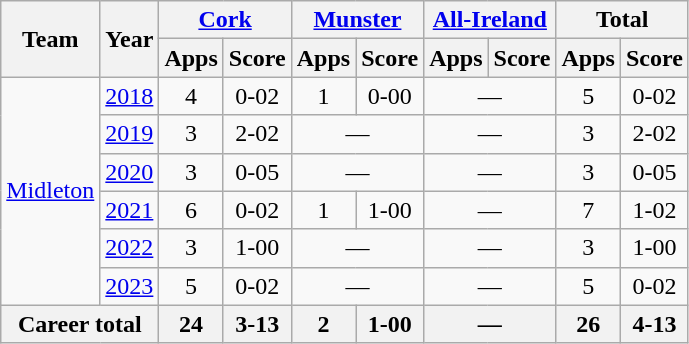<table class="wikitable" style="text-align:center">
<tr>
<th rowspan="2">Team</th>
<th rowspan="2">Year</th>
<th colspan="2"><a href='#'>Cork</a></th>
<th colspan="2"><a href='#'>Munster</a></th>
<th colspan="2"><a href='#'>All-Ireland</a></th>
<th colspan="2">Total</th>
</tr>
<tr>
<th>Apps</th>
<th>Score</th>
<th>Apps</th>
<th>Score</th>
<th>Apps</th>
<th>Score</th>
<th>Apps</th>
<th>Score</th>
</tr>
<tr>
<td rowspan="6"><a href='#'>Midleton</a></td>
<td><a href='#'>2018</a></td>
<td>4</td>
<td>0-02</td>
<td>1</td>
<td>0-00</td>
<td colspan=2>—</td>
<td>5</td>
<td>0-02</td>
</tr>
<tr>
<td><a href='#'>2019</a></td>
<td>3</td>
<td>2-02</td>
<td colspan=2>—</td>
<td colspan=2>—</td>
<td>3</td>
<td>2-02</td>
</tr>
<tr>
<td><a href='#'>2020</a></td>
<td>3</td>
<td>0-05</td>
<td colspan=2>—</td>
<td colspan=2>—</td>
<td>3</td>
<td>0-05</td>
</tr>
<tr>
<td><a href='#'>2021</a></td>
<td>6</td>
<td>0-02</td>
<td>1</td>
<td>1-00</td>
<td colspan=2>—</td>
<td>7</td>
<td>1-02</td>
</tr>
<tr>
<td><a href='#'>2022</a></td>
<td>3</td>
<td>1-00</td>
<td colspan=2>—</td>
<td colspan=2>—</td>
<td>3</td>
<td>1-00</td>
</tr>
<tr>
<td><a href='#'>2023</a></td>
<td>5</td>
<td>0-02</td>
<td colspan=2>—</td>
<td colspan=2>—</td>
<td>5</td>
<td>0-02</td>
</tr>
<tr>
<th colspan="2">Career total</th>
<th>24</th>
<th>3-13</th>
<th>2</th>
<th>1-00</th>
<th colspan=2>—</th>
<th>26</th>
<th>4-13</th>
</tr>
</table>
